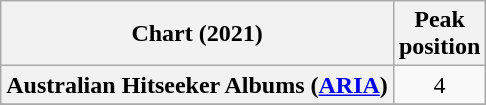<table class="wikitable sortable plainrowheaders" style="text-align:center">
<tr>
<th scope="col">Chart (2021)</th>
<th scope="col">Peak<br>position</th>
</tr>
<tr>
<th scope="row">Australian Hitseeker Albums (<a href='#'>ARIA</a>)</th>
<td>4</td>
</tr>
<tr>
</tr>
<tr>
</tr>
<tr>
</tr>
<tr>
</tr>
<tr>
</tr>
<tr>
</tr>
<tr>
</tr>
<tr>
</tr>
<tr>
</tr>
<tr>
</tr>
</table>
